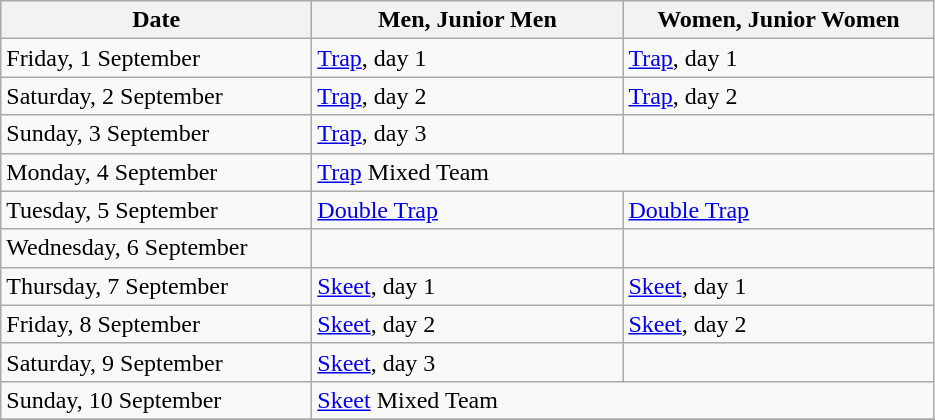<table class="wikitable">
<tr>
<th style="width: 200px">Date</th>
<th style="width: 200px">Men, Junior Men</th>
<th style="width: 200px">Women, Junior Women</th>
</tr>
<tr>
<td>Friday, 1 September</td>
<td><a href='#'>Trap</a>, day 1</td>
<td><a href='#'>Trap</a>, day 1</td>
</tr>
<tr>
<td>Saturday, 2 September</td>
<td><a href='#'>Trap</a>, day 2</td>
<td><a href='#'>Trap</a>, day 2</td>
</tr>
<tr>
<td>Sunday, 3 September</td>
<td><a href='#'>Trap</a>, day 3</td>
<td></td>
</tr>
<tr>
<td>Monday, 4 September</td>
<td colspan=2><a href='#'>Trap</a> Mixed Team</td>
</tr>
<tr>
<td>Tuesday, 5 September</td>
<td><a href='#'>Double Trap</a></td>
<td><a href='#'>Double Trap</a></td>
</tr>
<tr>
<td>Wednesday, 6 September</td>
<td></td>
<td></td>
</tr>
<tr>
<td>Thursday, 7 September</td>
<td><a href='#'>Skeet</a>, day 1</td>
<td><a href='#'>Skeet</a>, day 1</td>
</tr>
<tr>
<td>Friday, 8 September</td>
<td><a href='#'>Skeet</a>, day 2</td>
<td><a href='#'>Skeet</a>, day 2</td>
</tr>
<tr>
<td>Saturday, 9 September</td>
<td><a href='#'>Skeet</a>, day 3</td>
<td></td>
</tr>
<tr>
<td>Sunday, 10 September</td>
<td colspan=2><a href='#'>Skeet</a> Mixed Team</td>
</tr>
<tr>
</tr>
</table>
